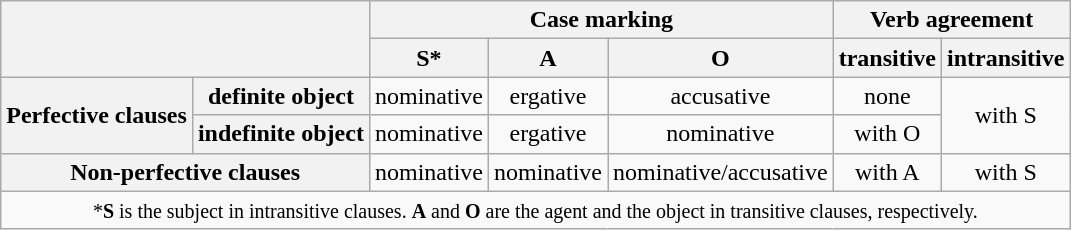<table class="wikitable" style="text-align: center;">
<tr>
<th colspan=2 rowspan=2></th>
<th colspan=3>Case marking</th>
<th colspan=2>Verb agreement</th>
</tr>
<tr>
<th>S*</th>
<th>A</th>
<th>O</th>
<th>transitive</th>
<th>intransitive</th>
</tr>
<tr>
<th rowspan=2>Perfective clauses</th>
<th>definite object</th>
<td>nominative</td>
<td>ergative</td>
<td>accusative</td>
<td>none</td>
<td rowspan=2>with S</td>
</tr>
<tr>
<th>indefinite object</th>
<td>nominative</td>
<td>ergative</td>
<td>nominative</td>
<td>with O</td>
</tr>
<tr>
<th colspan=2>Non-perfective clauses</th>
<td>nominative</td>
<td>nominative</td>
<td>nominative/accusative</td>
<td>with A</td>
<td>with S</td>
</tr>
<tr>
<td colspan=7><small>*<strong>S</strong> is the subject in intransitive clauses. <strong>A</strong> and <strong>O</strong> are the agent and the object in transitive clauses, respectively.</small></td>
</tr>
</table>
